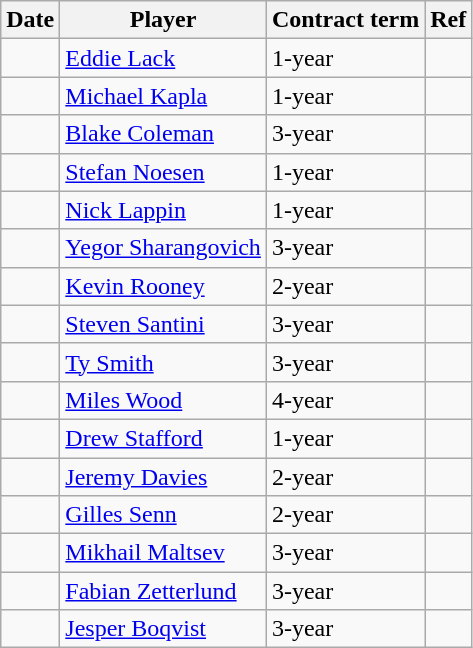<table class="wikitable">
<tr>
<th>Date</th>
<th>Player</th>
<th>Contract term</th>
<th>Ref</th>
</tr>
<tr>
<td></td>
<td><a href='#'>Eddie Lack</a></td>
<td>1-year</td>
<td></td>
</tr>
<tr>
<td></td>
<td><a href='#'>Michael Kapla</a></td>
<td>1-year</td>
<td></td>
</tr>
<tr>
<td></td>
<td><a href='#'>Blake Coleman</a></td>
<td>3-year</td>
<td></td>
</tr>
<tr>
<td></td>
<td><a href='#'>Stefan Noesen</a></td>
<td>1-year</td>
<td></td>
</tr>
<tr>
<td></td>
<td><a href='#'>Nick Lappin</a></td>
<td>1-year</td>
<td></td>
</tr>
<tr>
<td></td>
<td><a href='#'>Yegor Sharangovich</a></td>
<td>3-year</td>
<td></td>
</tr>
<tr>
<td></td>
<td><a href='#'>Kevin Rooney</a></td>
<td>2-year</td>
<td></td>
</tr>
<tr>
<td></td>
<td><a href='#'>Steven Santini</a></td>
<td>3-year</td>
<td></td>
</tr>
<tr>
<td></td>
<td><a href='#'>Ty Smith</a></td>
<td>3-year</td>
<td></td>
</tr>
<tr>
<td></td>
<td><a href='#'>Miles Wood</a></td>
<td>4-year</td>
<td></td>
</tr>
<tr>
<td></td>
<td><a href='#'>Drew Stafford</a></td>
<td>1-year</td>
<td></td>
</tr>
<tr>
<td></td>
<td><a href='#'>Jeremy Davies</a></td>
<td>2-year</td>
<td></td>
</tr>
<tr>
<td></td>
<td><a href='#'>Gilles Senn</a></td>
<td>2-year</td>
<td></td>
</tr>
<tr>
<td></td>
<td><a href='#'>Mikhail Maltsev</a></td>
<td>3-year</td>
<td></td>
</tr>
<tr>
<td></td>
<td><a href='#'>Fabian Zetterlund</a></td>
<td>3-year</td>
<td></td>
</tr>
<tr>
<td></td>
<td><a href='#'>Jesper Boqvist</a></td>
<td>3-year</td>
<td></td>
</tr>
</table>
